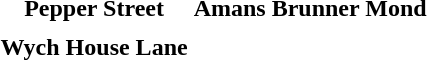<table>
<tr>
<th></th>
<th></th>
<th></th>
</tr>
<tr>
<th>Pepper Street</th>
<th>Amans</th>
<th>Brunner Mond</th>
</tr>
<tr>
<th></th>
<th></th>
<th></th>
</tr>
<tr>
<th>Wych House Lane</th>
<th></th>
<th></th>
</tr>
</table>
